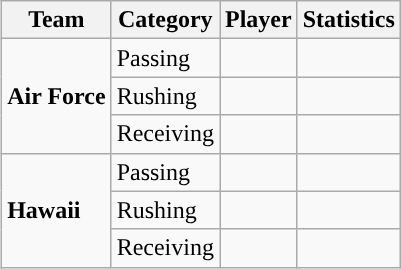<table class="wikitable" style="float: right;">
<tr>
<th>Team</th>
<th>Category</th>
<th>Player</th>
<th>Statistics</th>
</tr>
<tr>
<td rowspan=3><strong>Air Force</strong></td>
<td>Passing</td>
<td></td>
<td></td>
</tr>
<tr>
<td>Rushing</td>
<td></td>
<td></td>
</tr>
<tr>
<td>Receiving</td>
<td></td>
<td></td>
</tr>
<tr>
<td rowspan=3><strong>Hawaii</strong></td>
<td>Passing</td>
<td></td>
<td></td>
</tr>
<tr>
<td>Rushing</td>
<td></td>
<td></td>
</tr>
<tr>
<td>Receiving</td>
<td></td>
<td></td>
</tr>
</table>
